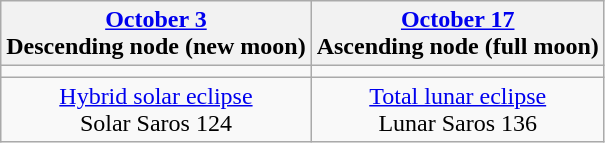<table class="wikitable">
<tr>
<th><a href='#'>October 3</a><br>Descending node (new moon)<br></th>
<th><a href='#'>October 17</a><br>Ascending node (full moon)<br></th>
</tr>
<tr>
<td></td>
<td></td>
</tr>
<tr align=center>
<td><a href='#'>Hybrid solar eclipse</a><br>Solar Saros 124</td>
<td><a href='#'>Total lunar eclipse</a><br>Lunar Saros 136</td>
</tr>
</table>
